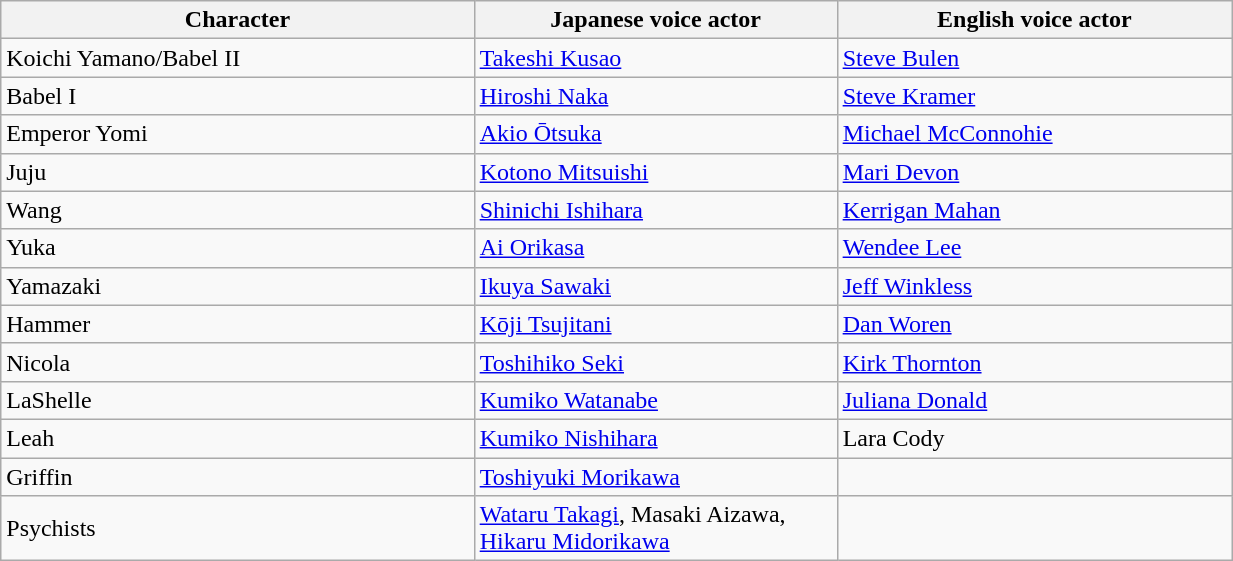<table class="wikitable" | style="width:65%;">
<tr>
<th width=30%>Character</th>
<th width=23%>Japanese voice actor</th>
<th width=25%>English voice actor</th>
</tr>
<tr>
<td>Koichi Yamano/Babel II</td>
<td><a href='#'>Takeshi Kusao</a></td>
<td><a href='#'>Steve Bulen</a></td>
</tr>
<tr>
<td>Babel I</td>
<td><a href='#'>Hiroshi Naka</a></td>
<td><a href='#'>Steve Kramer</a></td>
</tr>
<tr>
<td>Emperor Yomi</td>
<td><a href='#'>Akio Ōtsuka</a></td>
<td><a href='#'>Michael McConnohie</a></td>
</tr>
<tr>
<td>Juju</td>
<td><a href='#'>Kotono Mitsuishi</a></td>
<td><a href='#'>Mari Devon</a></td>
</tr>
<tr>
<td>Wang</td>
<td><a href='#'>Shinichi Ishihara</a></td>
<td><a href='#'>Kerrigan Mahan</a></td>
</tr>
<tr>
<td>Yuka</td>
<td><a href='#'>Ai Orikasa</a></td>
<td><a href='#'>Wendee Lee</a></td>
</tr>
<tr>
<td>Yamazaki</td>
<td><a href='#'>Ikuya Sawaki</a></td>
<td><a href='#'>Jeff Winkless</a></td>
</tr>
<tr>
<td>Hammer</td>
<td><a href='#'>Kōji Tsujitani</a></td>
<td><a href='#'>Dan Woren</a></td>
</tr>
<tr>
<td>Nicola</td>
<td><a href='#'>Toshihiko Seki</a></td>
<td><a href='#'>Kirk Thornton</a></td>
</tr>
<tr>
<td>LaShelle</td>
<td><a href='#'>Kumiko Watanabe</a></td>
<td><a href='#'>Juliana Donald</a></td>
</tr>
<tr>
<td>Leah</td>
<td><a href='#'>Kumiko Nishihara</a></td>
<td>Lara Cody</td>
</tr>
<tr>
<td>Griffin</td>
<td><a href='#'>Toshiyuki Morikawa</a></td>
<td></td>
</tr>
<tr>
<td>Psychists</td>
<td><a href='#'>Wataru Takagi</a>, Masaki Aizawa, <a href='#'>Hikaru Midorikawa</a></td>
<td></td>
</tr>
</table>
